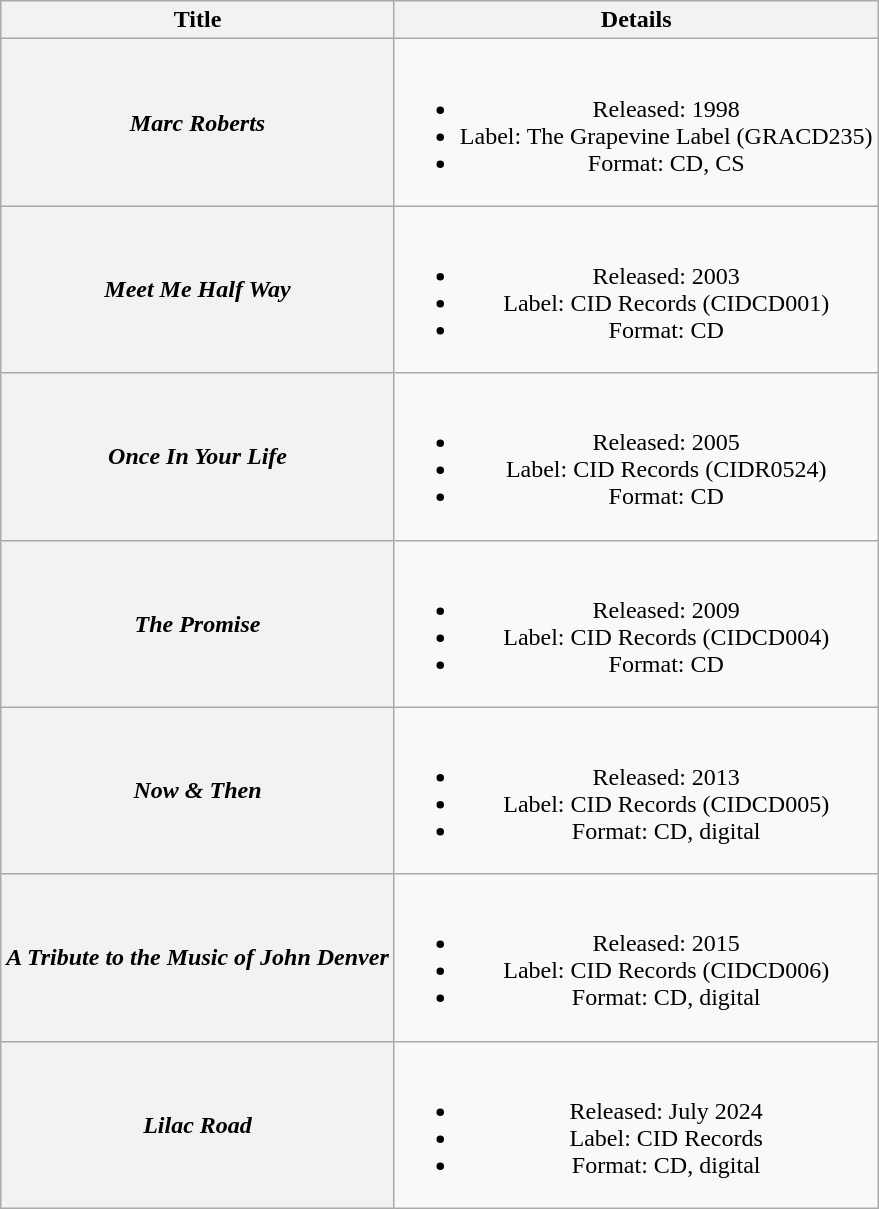<table class="wikitable plainrowheaders" style="text-align:center;" border="1">
<tr>
<th>Title</th>
<th>Details</th>
</tr>
<tr>
<th scope="row"><em>Marc Roberts</em></th>
<td><br><ul><li>Released: 1998</li><li>Label: The Grapevine Label (GRACD235)</li><li>Format: CD, CS</li></ul></td>
</tr>
<tr>
<th scope="row"><em>Meet Me Half Way</em></th>
<td><br><ul><li>Released: 2003</li><li>Label: CID Records (CIDCD001)</li><li>Format: CD</li></ul></td>
</tr>
<tr>
<th scope="row"><em>Once In Your Life</em></th>
<td><br><ul><li>Released: 2005</li><li>Label: CID Records (CIDR0524)</li><li>Format: CD</li></ul></td>
</tr>
<tr>
<th scope="row"><em>The Promise</em></th>
<td><br><ul><li>Released: 2009</li><li>Label: CID Records (CIDCD004)</li><li>Format: CD</li></ul></td>
</tr>
<tr>
<th scope="row"><em>Now & Then</em></th>
<td><br><ul><li>Released: 2013</li><li>Label: CID Records (CIDCD005)</li><li>Format: CD, digital</li></ul></td>
</tr>
<tr>
<th scope="row"><em>A Tribute to the Music of John Denver</em></th>
<td><br><ul><li>Released: 2015</li><li>Label: CID Records (CIDCD006)</li><li>Format: CD, digital</li></ul></td>
</tr>
<tr>
<th scope="row"><em>Lilac Road</em></th>
<td><br><ul><li>Released: July 2024</li><li>Label: CID Records</li><li>Format: CD, digital</li></ul></td>
</tr>
</table>
